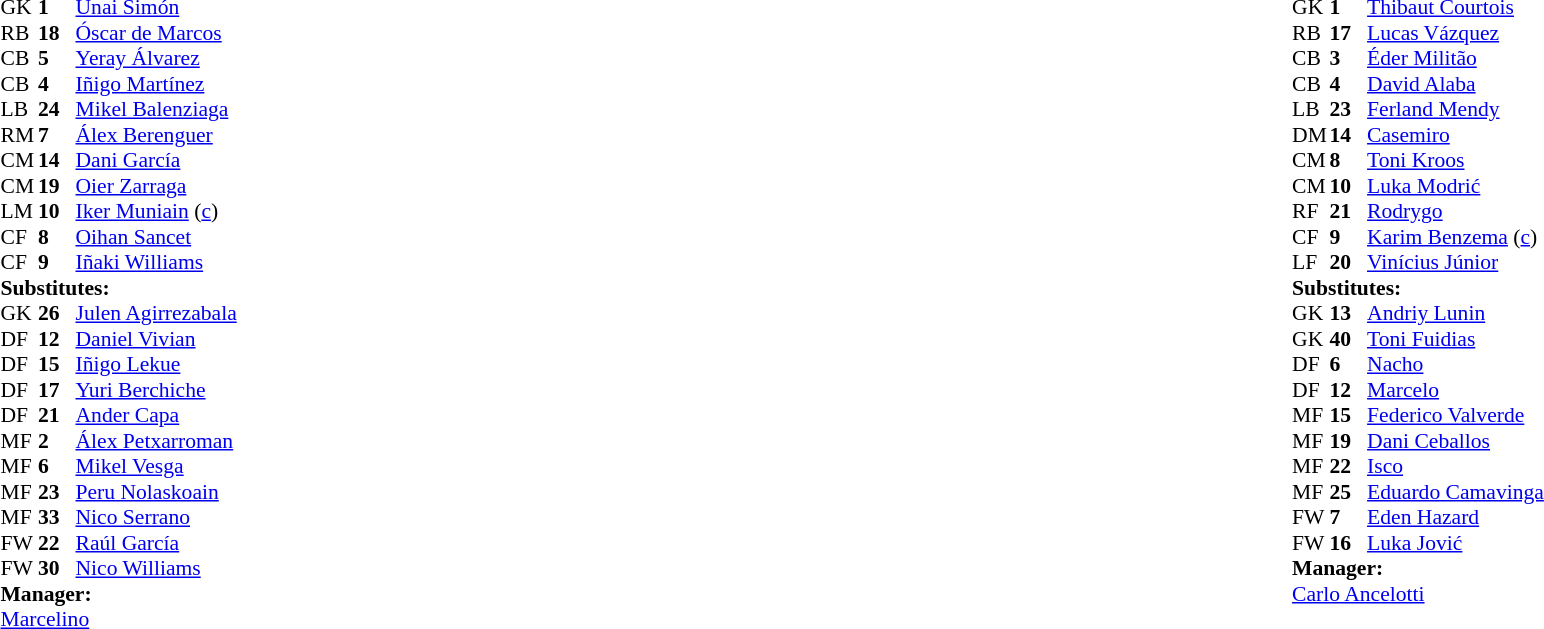<table width="100%">
<tr>
<td valign="top" width="40%"><br><table style="font-size:90%" cellspacing="0" cellpadding="0">
<tr>
<th width=25></th>
<th width=25></th>
</tr>
<tr>
<td>GK</td>
<td><strong>1</strong></td>
<td> <a href='#'>Unai Simón</a></td>
</tr>
<tr>
<td>RB</td>
<td><strong>18</strong></td>
<td> <a href='#'>Óscar de Marcos</a></td>
</tr>
<tr>
<td>CB</td>
<td><strong>5</strong></td>
<td> <a href='#'>Yeray Álvarez</a></td>
<td></td>
</tr>
<tr>
<td>CB</td>
<td><strong>4</strong></td>
<td> <a href='#'>Iñigo Martínez</a></td>
</tr>
<tr>
<td>LB</td>
<td><strong>24</strong></td>
<td> <a href='#'>Mikel Balenziaga</a></td>
<td></td>
<td></td>
</tr>
<tr>
<td>RM</td>
<td><strong>7</strong></td>
<td> <a href='#'>Álex Berenguer</a></td>
<td></td>
<td></td>
</tr>
<tr>
<td>CM</td>
<td><strong>14</strong></td>
<td> <a href='#'>Dani García</a></td>
<td></td>
</tr>
<tr>
<td>CM</td>
<td><strong>19</strong></td>
<td> <a href='#'>Oier Zarraga</a></td>
<td></td>
<td></td>
</tr>
<tr>
<td>LM</td>
<td><strong>10</strong></td>
<td> <a href='#'>Iker Muniain</a> (<a href='#'>c</a>)</td>
<td></td>
<td></td>
</tr>
<tr>
<td>CF</td>
<td><strong>8</strong></td>
<td> <a href='#'>Oihan Sancet</a></td>
<td></td>
<td></td>
</tr>
<tr>
<td>CF</td>
<td><strong>9</strong></td>
<td> <a href='#'>Iñaki Williams</a></td>
</tr>
<tr>
<td colspan=3><strong>Substitutes:</strong></td>
</tr>
<tr>
<td>GK</td>
<td><strong>26</strong></td>
<td> <a href='#'>Julen Agirrezabala</a></td>
</tr>
<tr>
<td>DF</td>
<td><strong>12</strong></td>
<td> <a href='#'>Daniel Vivian</a></td>
</tr>
<tr>
<td>DF</td>
<td><strong>15</strong></td>
<td> <a href='#'>Iñigo Lekue</a></td>
</tr>
<tr>
<td>DF</td>
<td><strong>17</strong></td>
<td> <a href='#'>Yuri Berchiche</a></td>
<td></td>
<td></td>
</tr>
<tr>
<td>DF</td>
<td><strong>21</strong></td>
<td> <a href='#'>Ander Capa</a></td>
</tr>
<tr>
<td>MF</td>
<td><strong>2</strong></td>
<td> <a href='#'>Álex Petxarroman</a></td>
</tr>
<tr>
<td>MF</td>
<td><strong>6</strong></td>
<td> <a href='#'>Mikel Vesga</a></td>
<td></td>
<td></td>
</tr>
<tr>
<td>MF</td>
<td><strong>23</strong></td>
<td> <a href='#'>Peru Nolaskoain</a></td>
</tr>
<tr>
<td>MF</td>
<td><strong>33</strong></td>
<td> <a href='#'>Nico Serrano</a></td>
<td></td>
<td></td>
</tr>
<tr>
<td>FW</td>
<td><strong>22</strong></td>
<td> <a href='#'>Raúl García</a></td>
<td></td>
<td></td>
</tr>
<tr>
<td>FW</td>
<td><strong>30</strong></td>
<td> <a href='#'>Nico Williams</a></td>
<td></td>
<td></td>
</tr>
<tr>
<td colspan=3><strong>Manager:</strong></td>
</tr>
<tr>
<td colspan=3> <a href='#'>Marcelino</a></td>
<td></td>
</tr>
</table>
</td>
<td valign="top"></td>
<td valign="top" width="50%"><br><table style="font-size:90%; margin:auto" cellspacing="0" cellpadding="0">
<tr>
<th width=25></th>
<th width=25></th>
</tr>
<tr>
<td>GK</td>
<td><strong>1</strong></td>
<td> <a href='#'>Thibaut Courtois</a></td>
</tr>
<tr>
<td>RB</td>
<td><strong>17</strong></td>
<td> <a href='#'>Lucas Vázquez</a></td>
<td></td>
<td></td>
</tr>
<tr>
<td>CB</td>
<td><strong>3</strong></td>
<td> <a href='#'>Éder Militão</a></td>
<td></td>
</tr>
<tr>
<td>CB</td>
<td><strong>4</strong></td>
<td> <a href='#'>David Alaba</a></td>
</tr>
<tr>
<td>LB</td>
<td><strong>23</strong></td>
<td> <a href='#'>Ferland Mendy</a></td>
</tr>
<tr>
<td>DM</td>
<td><strong>14</strong></td>
<td> <a href='#'>Casemiro</a></td>
</tr>
<tr>
<td>CM</td>
<td><strong>8</strong></td>
<td> <a href='#'>Toni Kroos</a></td>
</tr>
<tr>
<td>CM</td>
<td><strong>10</strong></td>
<td> <a href='#'>Luka Modrić</a></td>
</tr>
<tr>
<td>RF</td>
<td><strong>21</strong></td>
<td> <a href='#'>Rodrygo</a></td>
<td></td>
<td></td>
</tr>
<tr>
<td>CF</td>
<td><strong>9</strong></td>
<td> <a href='#'>Karim Benzema</a> (<a href='#'>c</a>)</td>
</tr>
<tr>
<td>LF</td>
<td><strong>20</strong></td>
<td> <a href='#'>Vinícius Júnior</a></td>
<td></td>
<td></td>
</tr>
<tr>
<td colspan=3><strong>Substitutes:</strong></td>
</tr>
<tr>
<td>GK</td>
<td><strong>13</strong></td>
<td> <a href='#'>Andriy Lunin</a></td>
</tr>
<tr>
<td>GK</td>
<td><strong>40</strong></td>
<td> <a href='#'>Toni Fuidias</a></td>
</tr>
<tr>
<td>DF</td>
<td><strong>6</strong></td>
<td> <a href='#'>Nacho</a></td>
<td></td>
<td></td>
</tr>
<tr>
<td>DF</td>
<td><strong>12</strong></td>
<td> <a href='#'>Marcelo</a></td>
<td></td>
<td></td>
</tr>
<tr>
<td>MF</td>
<td><strong>15</strong></td>
<td> <a href='#'>Federico Valverde</a></td>
<td></td>
<td></td>
</tr>
<tr>
<td>MF</td>
<td><strong>19</strong></td>
<td> <a href='#'>Dani Ceballos</a></td>
</tr>
<tr>
<td>MF</td>
<td><strong>22</strong></td>
<td> <a href='#'>Isco</a></td>
</tr>
<tr>
<td>MF</td>
<td><strong>25</strong></td>
<td> <a href='#'>Eduardo Camavinga</a></td>
</tr>
<tr>
<td>FW</td>
<td><strong>7</strong></td>
<td> <a href='#'>Eden Hazard</a></td>
</tr>
<tr>
<td>FW</td>
<td><strong>16</strong></td>
<td> <a href='#'>Luka Jović</a></td>
</tr>
<tr>
<td colspan=3><strong>Manager:</strong></td>
</tr>
<tr>
<td colspan=3> <a href='#'>Carlo Ancelotti</a></td>
</tr>
</table>
</td>
</tr>
</table>
